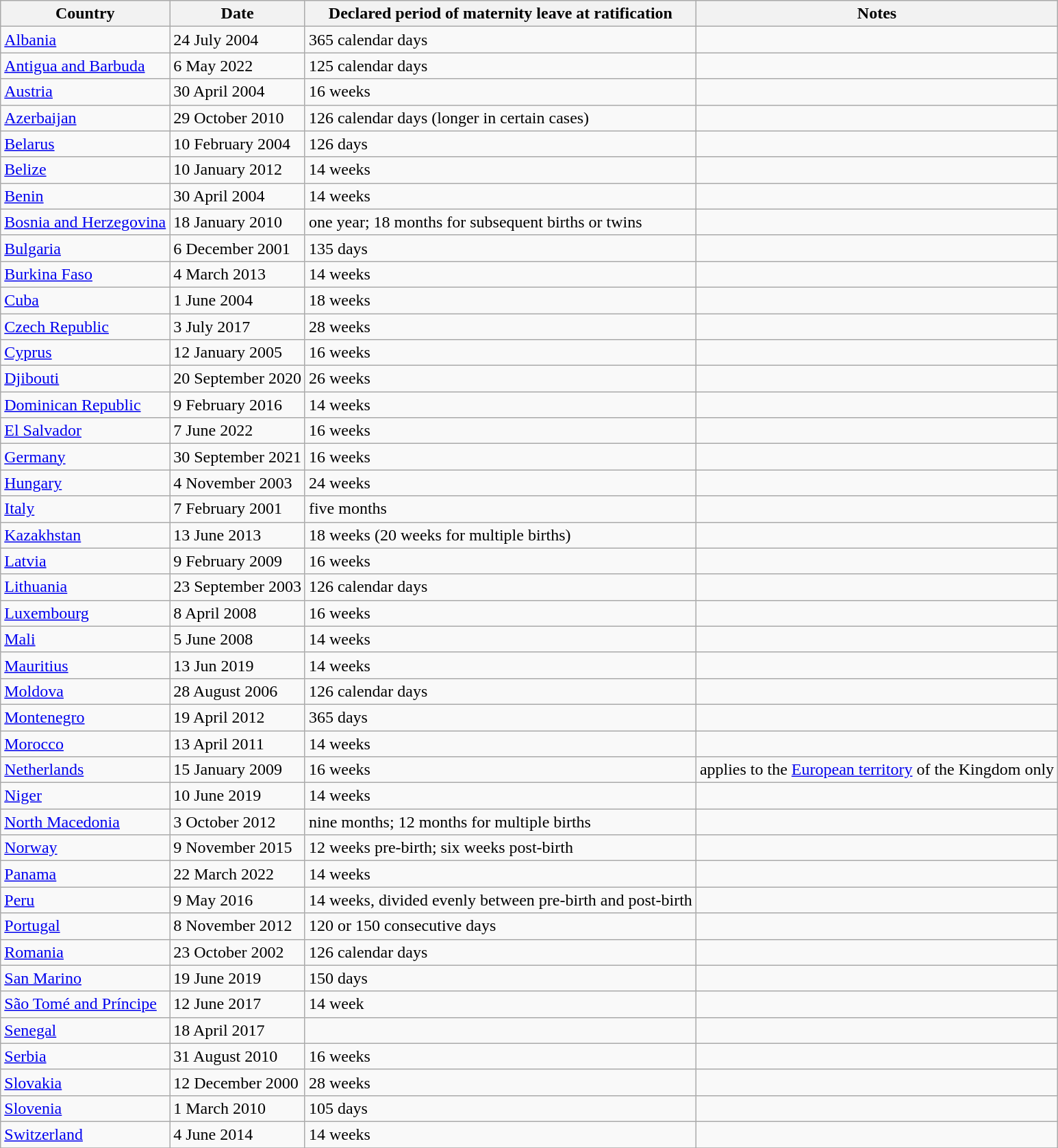<table class="wikitable">
<tr>
<th>Country</th>
<th>Date</th>
<th>Declared period of maternity leave at ratification</th>
<th>Notes</th>
</tr>
<tr>
<td><a href='#'>Albania</a></td>
<td>24 July 2004</td>
<td>365 calendar days</td>
</tr>
<tr>
<td><a href='#'>Antigua and Barbuda</a></td>
<td>6 May 2022</td>
<td>125 calendar days</td>
<td></td>
</tr>
<tr>
<td><a href='#'>Austria</a></td>
<td>30 April 2004</td>
<td>16 weeks</td>
<td></td>
</tr>
<tr>
<td><a href='#'>Azerbaijan</a></td>
<td>29 October 2010</td>
<td>126 calendar days (longer in certain cases)</td>
<td></td>
</tr>
<tr>
<td><a href='#'>Belarus</a></td>
<td>10 February 2004</td>
<td>126 days</td>
<td></td>
</tr>
<tr>
<td><a href='#'>Belize</a></td>
<td>10 January 2012</td>
<td>14 weeks</td>
<td></td>
</tr>
<tr>
<td><a href='#'>Benin</a></td>
<td>30 April 2004</td>
<td>14 weeks</td>
<td></td>
</tr>
<tr>
<td><a href='#'>Bosnia and Herzegovina</a></td>
<td>18 January 2010</td>
<td>one year; 18 months for subsequent births or twins</td>
<td></td>
</tr>
<tr>
<td><a href='#'>Bulgaria</a></td>
<td>6 December 2001</td>
<td>135 days</td>
<td></td>
</tr>
<tr>
<td><a href='#'>Burkina Faso</a></td>
<td>4 March 2013</td>
<td>14 weeks</td>
<td></td>
</tr>
<tr>
<td><a href='#'>Cuba</a></td>
<td>1 June 2004</td>
<td>18 weeks</td>
<td></td>
</tr>
<tr>
<td><a href='#'>Czech Republic</a></td>
<td>3 July 2017</td>
<td>28 weeks</td>
<td></td>
</tr>
<tr>
<td><a href='#'>Cyprus</a></td>
<td>12 January 2005</td>
<td>16 weeks</td>
<td></td>
</tr>
<tr>
<td><a href='#'>Djibouti</a></td>
<td>20 September 2020</td>
<td>26 weeks</td>
<td></td>
</tr>
<tr>
<td><a href='#'>Dominican Republic</a></td>
<td>9 February 2016</td>
<td>14 weeks</td>
<td></td>
</tr>
<tr>
<td><a href='#'>El Salvador</a></td>
<td>7 June 2022</td>
<td>16 weeks</td>
<td></td>
</tr>
<tr>
<td><a href='#'>Germany</a></td>
<td>30 September 2021</td>
<td>16 weeks</td>
<td></td>
</tr>
<tr>
<td><a href='#'>Hungary</a></td>
<td>4 November 2003</td>
<td>24 weeks</td>
<td></td>
</tr>
<tr>
<td><a href='#'>Italy</a></td>
<td>7 February 2001</td>
<td>five months</td>
<td></td>
</tr>
<tr>
<td><a href='#'>Kazakhstan</a></td>
<td>13 June 2013</td>
<td>18 weeks (20 weeks for multiple births)</td>
<td></td>
</tr>
<tr>
<td><a href='#'>Latvia</a></td>
<td>9 February 2009</td>
<td>16 weeks</td>
<td></td>
</tr>
<tr>
<td><a href='#'>Lithuania</a></td>
<td>23 September 2003</td>
<td>126 calendar days</td>
<td></td>
</tr>
<tr>
<td><a href='#'>Luxembourg</a></td>
<td>8 April 2008</td>
<td>16 weeks</td>
<td></td>
</tr>
<tr>
<td><a href='#'>Mali</a></td>
<td>5 June 2008</td>
<td>14 weeks</td>
<td></td>
</tr>
<tr>
<td><a href='#'>Mauritius</a></td>
<td>13 Jun 2019</td>
<td>14 weeks</td>
<td></td>
</tr>
<tr>
<td><a href='#'>Moldova</a></td>
<td>28 August 2006</td>
<td>126 calendar days</td>
<td></td>
</tr>
<tr>
<td><a href='#'>Montenegro</a></td>
<td>19 April 2012</td>
<td>365 days</td>
<td></td>
</tr>
<tr>
<td><a href='#'>Morocco</a></td>
<td>13 April 2011</td>
<td>14 weeks</td>
<td></td>
</tr>
<tr>
<td><a href='#'>Netherlands</a></td>
<td>15 January 2009</td>
<td>16 weeks</td>
<td>applies to the <a href='#'>European territory</a> of the Kingdom only</td>
</tr>
<tr>
<td><a href='#'>Niger</a></td>
<td>10 June 2019</td>
<td>14 weeks</td>
<td></td>
</tr>
<tr>
<td><a href='#'>North Macedonia</a></td>
<td>3 October 2012</td>
<td>nine months; 12 months for multiple births</td>
<td></td>
</tr>
<tr>
<td><a href='#'>Norway</a></td>
<td>9 November 2015</td>
<td>12 weeks pre-birth; six weeks post-birth</td>
<td></td>
</tr>
<tr>
<td><a href='#'>Panama</a></td>
<td>22 March 2022</td>
<td>14 weeks</td>
<td></td>
</tr>
<tr>
<td><a href='#'>Peru</a></td>
<td>9 May 2016</td>
<td>14 weeks, divided evenly between pre-birth and post-birth</td>
<td></td>
</tr>
<tr>
<td><a href='#'>Portugal</a></td>
<td>8 November 2012</td>
<td>120 or 150 consecutive days</td>
<td></td>
</tr>
<tr>
<td><a href='#'>Romania</a></td>
<td>23 October 2002</td>
<td>126 calendar days</td>
<td></td>
</tr>
<tr>
<td><a href='#'>San Marino</a></td>
<td>19 June 2019</td>
<td>150 days</td>
<td></td>
</tr>
<tr>
<td><a href='#'>São Tomé and Príncipe</a></td>
<td>12 June 2017</td>
<td>14 week</td>
<td></td>
</tr>
<tr>
<td><a href='#'>Senegal</a></td>
<td>18 April 2017</td>
<td></td>
<td></td>
</tr>
<tr>
<td><a href='#'>Serbia</a></td>
<td>31 August 2010</td>
<td>16 weeks</td>
<td></td>
</tr>
<tr>
<td><a href='#'>Slovakia</a></td>
<td>12 December 2000</td>
<td>28 weeks</td>
<td></td>
</tr>
<tr>
<td><a href='#'>Slovenia</a></td>
<td>1 March 2010</td>
<td>105 days</td>
<td></td>
</tr>
<tr>
<td><a href='#'>Switzerland</a></td>
<td>4 June 2014</td>
<td>14 weeks</td>
<td></td>
</tr>
<tr>
</tr>
</table>
